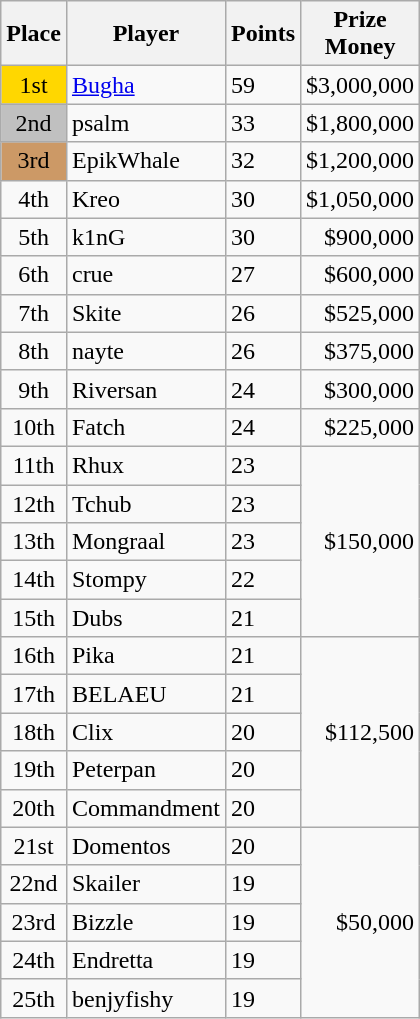<table class="wikitable" style="display: inline-table;width: 20%;text-align:left">
<tr>
<th>Place</th>
<th>Player</th>
<th>Points</th>
<th style="width: 82.5px;">Prize Money</th>
</tr>
<tr>
<td style="text-align:center; background:gold;">1st</td>
<td><a href='#'>Bugha</a></td>
<td>59</td>
<td style="text-align:right">$3,000,000</td>
</tr>
<tr>
<td style="text-align:center; background:silver;">2nd</td>
<td>psalm</td>
<td>33</td>
<td style="text-align:right">$1,800,000</td>
</tr>
<tr>
<td style="text-align:center; background:#c96;">3rd</td>
<td>EpikWhale</td>
<td>32</td>
<td style="text-align:right">$1,200,000</td>
</tr>
<tr>
<td style="text-align:center">4th</td>
<td>Kreo</td>
<td>30</td>
<td style="text-align:right">$1,050,000</td>
</tr>
<tr>
<td style="text-align:center">5th</td>
<td>k1nG</td>
<td>30</td>
<td style="text-align:right">$900,000</td>
</tr>
<tr>
<td style="text-align:center">6th</td>
<td>crue</td>
<td>27</td>
<td style="text-align:right">$600,000</td>
</tr>
<tr>
<td style="text-align:center">7th</td>
<td>Skite</td>
<td>26</td>
<td style="text-align:right">$525,000</td>
</tr>
<tr>
<td style="text-align:center">8th</td>
<td>nayte</td>
<td>26</td>
<td style="text-align:right">$375,000</td>
</tr>
<tr>
<td style="text-align:center">9th</td>
<td>Riversan</td>
<td>24</td>
<td style="text-align:right">$300,000</td>
</tr>
<tr>
<td style="text-align:center">10th</td>
<td>Fatch</td>
<td>24</td>
<td style="text-align:right">$225,000</td>
</tr>
<tr>
<td style="text-align:center">11th</td>
<td>Rhux</td>
<td>23</td>
<td style="text-align:right" rowspan="5">$150,000</td>
</tr>
<tr>
<td style="text-align:center">12th</td>
<td>Tchub</td>
<td>23</td>
</tr>
<tr>
<td style="text-align:center">13th</td>
<td>Mongraal</td>
<td>23</td>
</tr>
<tr>
<td style="text-align:center">14th</td>
<td>Stompy</td>
<td>22</td>
</tr>
<tr>
<td style="text-align:center">15th</td>
<td>Dubs</td>
<td>21</td>
</tr>
<tr>
<td style="text-align:center">16th</td>
<td>Pika</td>
<td>21</td>
<td style="text-align:right" rowspan="5">$112,500</td>
</tr>
<tr>
<td style="text-align:center">17th</td>
<td>BELAEU</td>
<td>21</td>
</tr>
<tr>
<td style="text-align:center">18th</td>
<td>Clix</td>
<td>20</td>
</tr>
<tr>
<td style="text-align:center">19th</td>
<td>Peterpan</td>
<td>20</td>
</tr>
<tr>
<td style="text-align:center">20th</td>
<td>Commandment</td>
<td>20</td>
</tr>
<tr>
<td style="text-align:center">21st</td>
<td>Domentos</td>
<td>20</td>
<td style="text-align:right" rowspan="5">$50,000</td>
</tr>
<tr>
<td style="text-align:center">22nd</td>
<td>Skailer</td>
<td>19</td>
</tr>
<tr>
<td style="text-align:center">23rd</td>
<td>Bizzle</td>
<td>19</td>
</tr>
<tr>
<td style="text-align:center">24th</td>
<td>Endretta</td>
<td>19</td>
</tr>
<tr>
<td style="text-align:center">25th</td>
<td>benjyfishy</td>
<td>19</td>
</tr>
</table>
